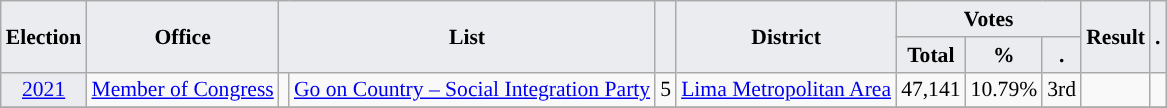<table class="wikitable" style="font-size:90%; text-align:center;">
<tr>
<th style="background-color:#EAECF0;" rowspan=2>Election</th>
<th style="background-color:#EAECF0;" rowspan=2>Office</th>
<th style="background-color:#EAECF0;" colspan=2 rowspan=2>List</th>
<th style="background-color:#EAECF0;" rowspan=2></th>
<th style="background-color:#EAECF0;" rowspan=2>District</th>
<th style="background-color:#EAECF0;" colspan=3>Votes</th>
<th style="background-color:#EAECF0;" rowspan=2>Result</th>
<th style="background-color:#EAECF0;" rowspan=2>.</th>
</tr>
<tr>
<th style="background-color:#EAECF0;">Total</th>
<th style="background-color:#EAECF0;">%</th>
<th style="background-color:#EAECF0;">.</th>
</tr>
<tr>
<td style="background-color:#EAECF0;"><a href='#'>2021</a></td>
<td><a href='#'>Member of Congress</a></td>
<td style="background-color:"></td>
<td><a href='#'>Go on Country – Social Integration Party</a></td>
<td>5</td>
<td><a href='#'>Lima Metropolitan Area</a></td>
<td>47,141</td>
<td>10.79%</td>
<td>3rd</td>
<td></td>
<td></td>
</tr>
<tr>
</tr>
</table>
